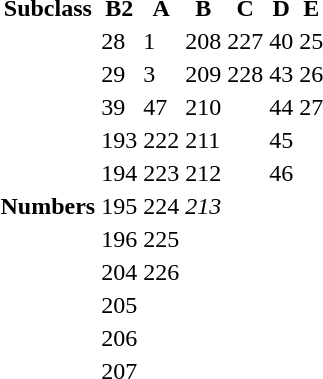<table class="mw-collapsible mw-collapsed">
<tr>
<th>Subclass</th>
<th>B2</th>
<th>A</th>
<th>B</th>
<th>C</th>
<th>D</th>
<th>E</th>
</tr>
<tr>
<td rowspan="11"><strong>Numbers</strong></td>
<td>28</td>
<td>1</td>
<td>208</td>
<td>227</td>
<td>40</td>
<td>25</td>
</tr>
<tr>
<td>29</td>
<td>3</td>
<td>209</td>
<td>228</td>
<td>43</td>
<td>26</td>
</tr>
<tr>
<td>39</td>
<td>47</td>
<td>210</td>
<td></td>
<td>44</td>
<td>27</td>
</tr>
<tr>
<td>193</td>
<td>222</td>
<td>211</td>
<td></td>
<td>45</td>
<td></td>
</tr>
<tr>
<td>194</td>
<td>223</td>
<td>212</td>
<td></td>
<td>46</td>
<td></td>
</tr>
<tr>
<td>195</td>
<td>224</td>
<td><em>213</em></td>
<td></td>
<td></td>
<td></td>
</tr>
<tr>
<td>196</td>
<td>225</td>
<td></td>
<td></td>
<td></td>
<td></td>
</tr>
<tr>
<td>204</td>
<td>226</td>
<td></td>
<td></td>
<td></td>
<td></td>
</tr>
<tr>
<td>205</td>
<td></td>
<td></td>
<td></td>
<td></td>
<td></td>
</tr>
<tr>
<td>206</td>
<td></td>
<td></td>
<td></td>
<td></td>
<td></td>
</tr>
<tr>
<td>207</td>
<td></td>
<td></td>
<td></td>
<td></td>
<td></td>
</tr>
</table>
